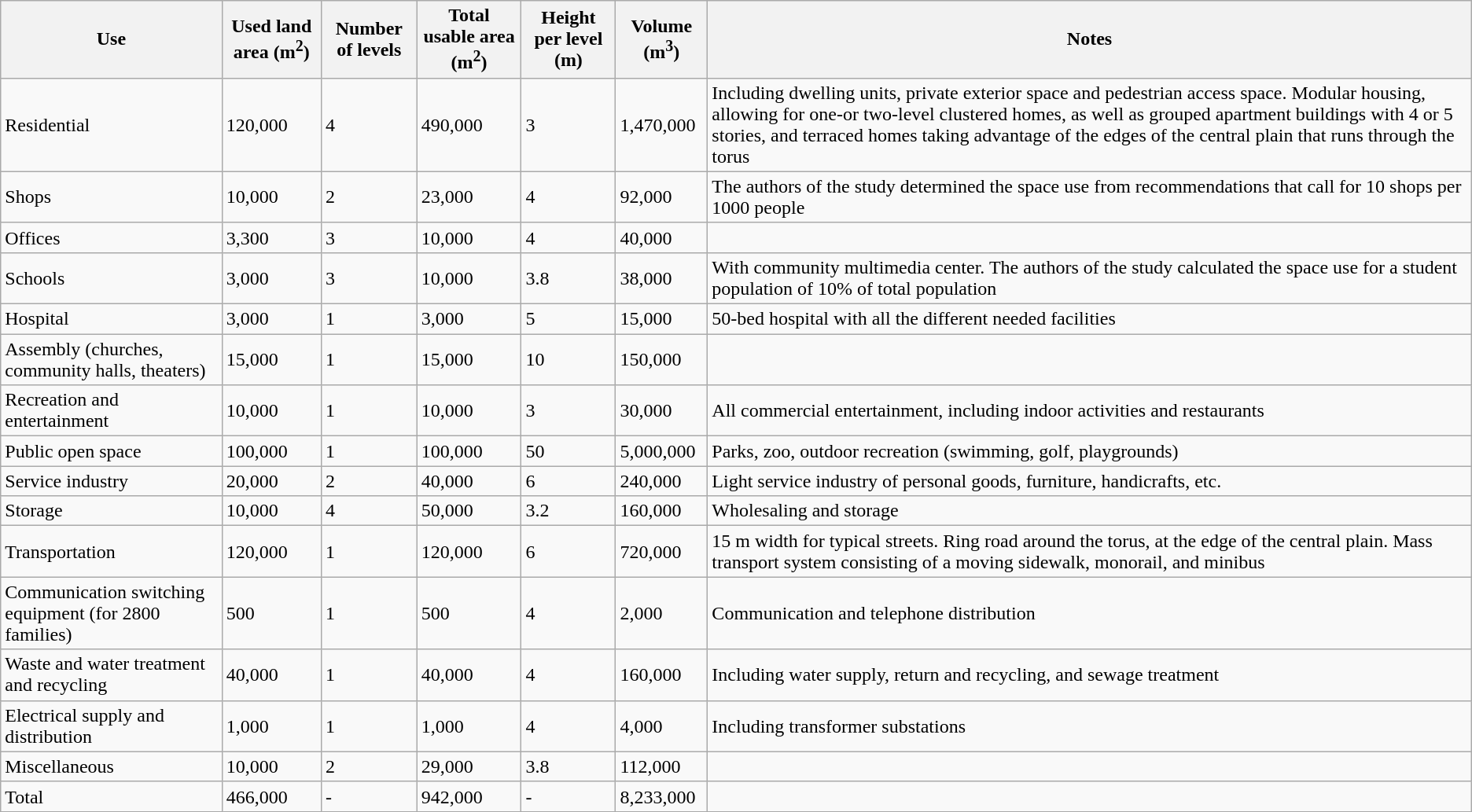<table class="wikitable">
<tr>
<th>Use</th>
<th>Used land area (m<sup>2</sup>)</th>
<th>Number of levels</th>
<th>Total usable area (m<sup>2</sup>)</th>
<th>Height per level (m)</th>
<th>Volume (m<sup>3</sup>)</th>
<th>Notes</th>
</tr>
<tr>
<td>Residential</td>
<td>120,000</td>
<td>4</td>
<td>490,000</td>
<td>3</td>
<td>1,470,000</td>
<td>Including dwelling units, private exterior space and pedestrian access space. Modular housing, allowing for one-or two-level clustered homes, as well as grouped apartment buildings with 4 or 5 stories, and terraced homes taking advantage of the edges of the central plain that runs through the torus</td>
</tr>
<tr>
<td>Shops</td>
<td>10,000</td>
<td>2</td>
<td>23,000</td>
<td>4</td>
<td>92,000</td>
<td>The authors of the study determined the space use from recommendations that call for 10 shops per 1000 people</td>
</tr>
<tr>
<td>Offices</td>
<td>3,300</td>
<td>3</td>
<td>10,000</td>
<td>4</td>
<td>40,000</td>
<td></td>
</tr>
<tr>
<td>Schools</td>
<td>3,000</td>
<td>3</td>
<td>10,000</td>
<td>3.8</td>
<td>38,000</td>
<td>With community multimedia center. The authors of the study calculated the space use for a student population of 10% of total population</td>
</tr>
<tr>
<td>Hospital</td>
<td>3,000</td>
<td>1</td>
<td>3,000</td>
<td>5</td>
<td>15,000</td>
<td>50-bed hospital with all the different needed facilities</td>
</tr>
<tr>
<td>Assembly (churches, community halls, theaters)</td>
<td>15,000</td>
<td>1</td>
<td>15,000</td>
<td>10</td>
<td>150,000</td>
<td></td>
</tr>
<tr>
<td>Recreation and entertainment</td>
<td>10,000</td>
<td>1</td>
<td>10,000</td>
<td>3</td>
<td>30,000</td>
<td>All commercial entertainment, including indoor activities and restaurants</td>
</tr>
<tr>
<td>Public open space</td>
<td>100,000</td>
<td>1</td>
<td>100,000</td>
<td>50</td>
<td>5,000,000</td>
<td>Parks, zoo, outdoor recreation (swimming, golf, playgrounds)</td>
</tr>
<tr>
<td>Service industry</td>
<td>20,000</td>
<td>2</td>
<td>40,000</td>
<td>6</td>
<td>240,000</td>
<td>Light service industry of personal goods, furniture, handicrafts, etc.</td>
</tr>
<tr>
<td>Storage</td>
<td>10,000</td>
<td>4</td>
<td>50,000</td>
<td>3.2</td>
<td>160,000</td>
<td>Wholesaling and storage</td>
</tr>
<tr>
<td>Transportation</td>
<td>120,000</td>
<td>1</td>
<td>120,000</td>
<td>6</td>
<td>720,000</td>
<td>15 m width for typical streets. Ring road around the torus, at the edge of the central plain. Mass transport system consisting of a moving sidewalk, monorail, and minibus</td>
</tr>
<tr>
<td>Communication switching equipment (for 2800 families)</td>
<td>500</td>
<td>1</td>
<td>500</td>
<td>4</td>
<td>2,000</td>
<td>Communication and telephone distribution</td>
</tr>
<tr>
<td>Waste and water treatment and recycling</td>
<td>40,000</td>
<td>1</td>
<td>40,000</td>
<td>4</td>
<td>160,000</td>
<td>Including water supply, return and recycling, and sewage treatment</td>
</tr>
<tr>
<td>Electrical supply and distribution</td>
<td>1,000</td>
<td>1</td>
<td>1,000</td>
<td>4</td>
<td>4,000</td>
<td>Including transformer substations</td>
</tr>
<tr>
<td>Miscellaneous</td>
<td>10,000</td>
<td>2</td>
<td>29,000</td>
<td>3.8</td>
<td>112,000</td>
<td></td>
</tr>
<tr>
<td>Total</td>
<td>466,000</td>
<td>-</td>
<td>942,000</td>
<td>-</td>
<td>8,233,000</td>
<td></td>
</tr>
</table>
